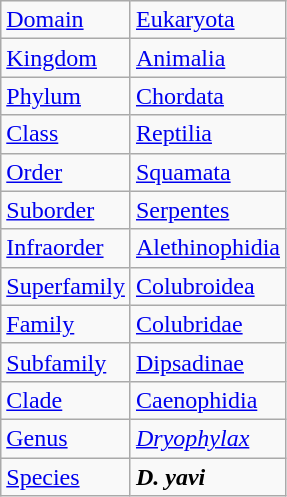<table class="wikitable mw-collapsible mw-collapsed">
<tr>
<td><a href='#'>Domain</a></td>
<td><a href='#'>Eukaryota</a></td>
</tr>
<tr>
<td><a href='#'>Kingdom</a></td>
<td><a href='#'>Animalia</a></td>
</tr>
<tr>
<td><a href='#'>Phylum</a></td>
<td><a href='#'>Chordata</a></td>
</tr>
<tr>
<td><a href='#'>Class</a></td>
<td><a href='#'>Reptilia</a></td>
</tr>
<tr>
<td><a href='#'>Order</a></td>
<td><a href='#'>Squamata</a></td>
</tr>
<tr>
<td><a href='#'>Suborder</a></td>
<td><a href='#'>Serpentes</a></td>
</tr>
<tr>
<td><a href='#'>Infraorder</a></td>
<td><a href='#'>Alethinophidia</a></td>
</tr>
<tr>
<td><a href='#'>Superfamily</a></td>
<td><a href='#'>Colubroidea</a></td>
</tr>
<tr>
<td><a href='#'>Family</a></td>
<td><a href='#'>Colubridae</a></td>
</tr>
<tr>
<td><a href='#'>Subfamily</a></td>
<td><a href='#'>Dipsadinae</a></td>
</tr>
<tr>
<td><a href='#'>Clade</a></td>
<td><a href='#'>Caenophidia</a></td>
</tr>
<tr>
<td><a href='#'>Genus</a></td>
<td><em><a href='#'>Dryophylax</a></em></td>
</tr>
<tr>
<td><a href='#'>Species</a></td>
<td><strong><em>D. yavi</em></strong></td>
</tr>
</table>
